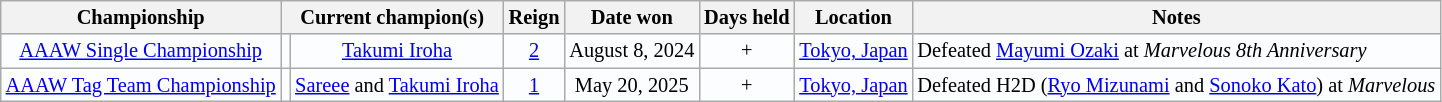<table class="wikitable" style="text-align:center; background:#fcfdff; font-size:85%;">
<tr>
<th>Championship</th>
<th colspan=2>Current champion(s)</th>
<th>Reign</th>
<th>Date won</th>
<th>Days held</th>
<th>Location</th>
<th>Notes</th>
</tr>
<tr>
<td><a href='#'>AAAW Single Championship</a></td>
<td></td>
<td><a href='#'>Takumi Iroha</a></td>
<td><a href='#'>2</a></td>
<td>August 8, 2024</td>
<td>+</td>
<td><a href='#'>Tokyo, Japan</a></td>
<td align=left>Defeated <a href='#'>Mayumi Ozaki</a> at <em>Marvelous 8th Anniversary</em></td>
</tr>
<tr>
<td><a href='#'>AAAW Tag Team Championship</a></td>
<td><br></td>
<td><a href='#'>Sareee</a> and <a href='#'>Takumi Iroha</a></td>
<td><a href='#'>1<br></a></td>
<td>May 20, 2025</td>
<td>+</td>
<td><a href='#'>Tokyo, Japan</a></td>
<td align=left>Defeated H2D (<a href='#'>Ryo Mizunami</a> and <a href='#'>Sonoko Kato</a>) at <em>Marvelous</em></td>
</tr>
</table>
